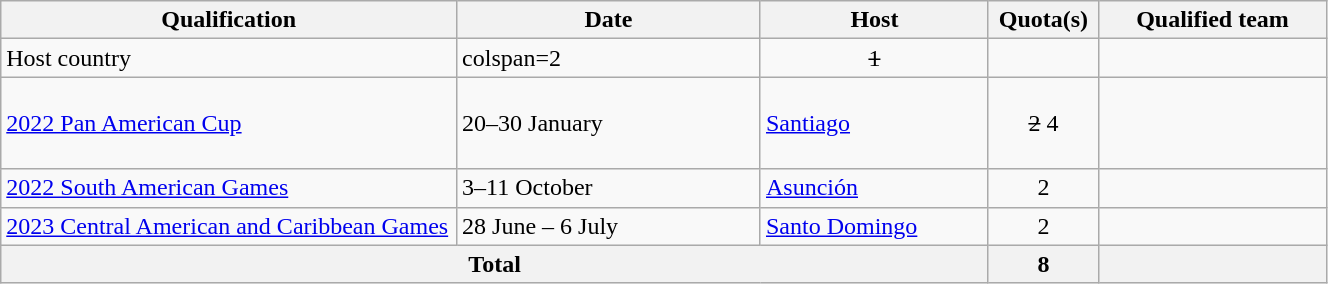<table class="wikitable" width=70%>
<tr>
<th width=30%>Qualification</th>
<th width=20%>Date</th>
<th width=15%>Host</th>
<th width=5%>Quota(s)</th>
<th width=15%>Qualified team</th>
</tr>
<tr>
<td>Host country</td>
<td>colspan=2 </td>
<td align=center><s>1</s></td>
<td></td>
</tr>
<tr>
<td><a href='#'>2022 Pan American Cup</a></td>
<td>20–30 January</td>
<td> <a href='#'>Santiago</a></td>
<td align=center><s>2</s> 4</td>
<td><br><br><br></td>
</tr>
<tr>
<td><a href='#'>2022 South American Games</a></td>
<td>3–11 October</td>
<td> <a href='#'>Asunción</a></td>
<td align=center>2</td>
<td><br></td>
</tr>
<tr>
<td><a href='#'>2023 Central American and Caribbean Games</a></td>
<td>28 June – 6 July</td>
<td> <a href='#'>Santo Domingo</a></td>
<td align=center>2</td>
<td><br></td>
</tr>
<tr>
<th colspan=3>Total</th>
<th>8</th>
<th></th>
</tr>
</table>
